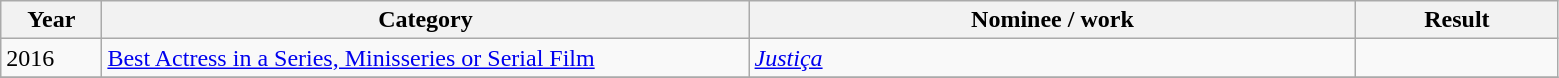<table class=wikitable>
<tr>
<th Width=5%>Year</th>
<th Width=32%>Category</th>
<th Width=30%>Nominee / work</th>
<th Width=10%>Result</th>
</tr>
<tr>
<td>2016</td>
<td><a href='#'>Best Actress in a Series, Minisseries or Serial Film</a></td>
<td><em><a href='#'>Justiça</a></em></td>
<td></td>
</tr>
<tr>
</tr>
</table>
